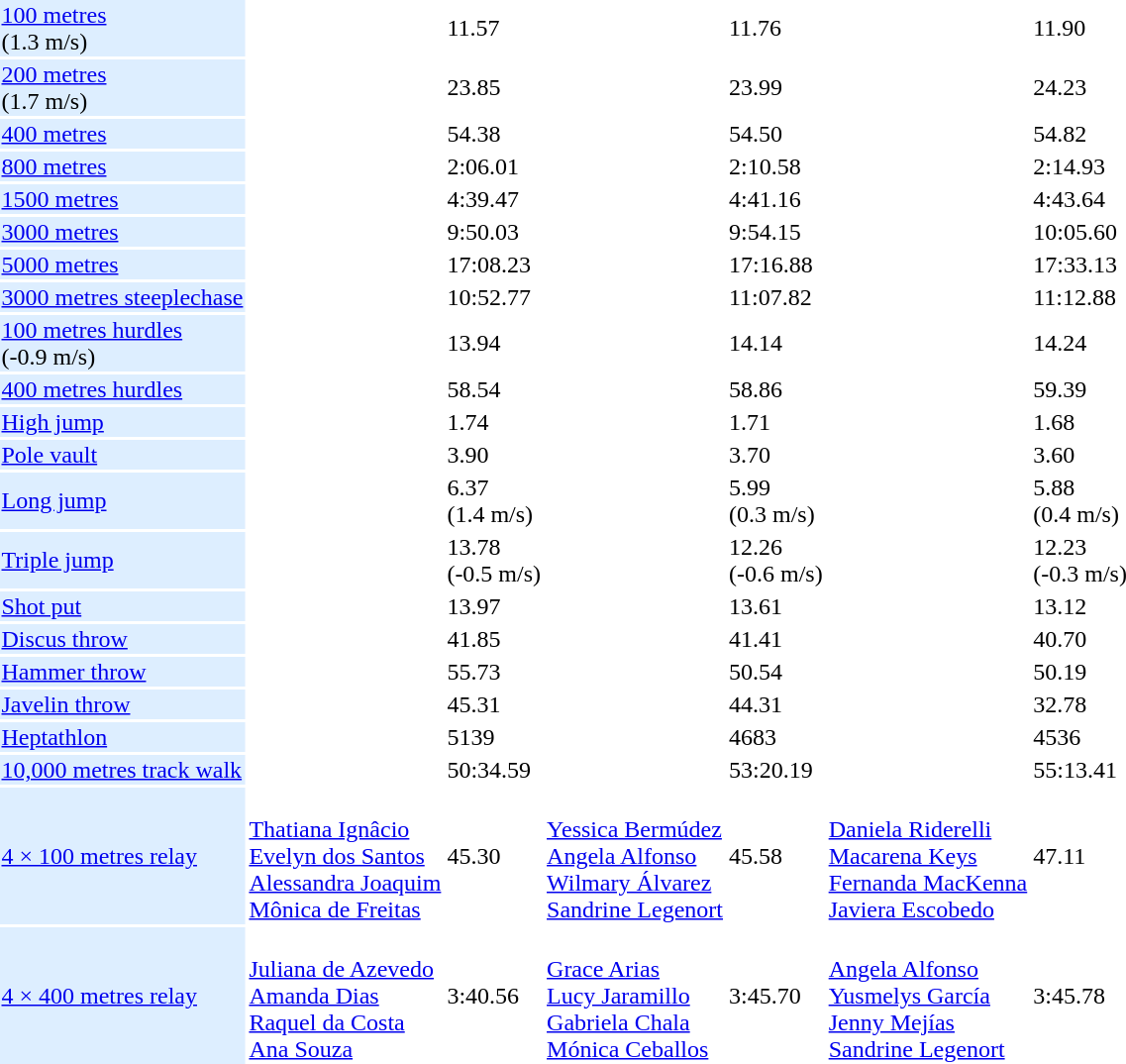<table>
<tr>
<td bgcolor = DDEEFF><a href='#'>100 metres</a> <br> (1.3 m/s)</td>
<td></td>
<td>11.57</td>
<td></td>
<td>11.76</td>
<td></td>
<td>11.90</td>
</tr>
<tr>
<td bgcolor = DDEEFF><a href='#'>200 metres</a> <br> (1.7 m/s)</td>
<td></td>
<td>23.85</td>
<td></td>
<td>23.99</td>
<td></td>
<td>24.23</td>
</tr>
<tr>
<td bgcolor = DDEEFF><a href='#'>400 metres</a></td>
<td></td>
<td>54.38</td>
<td></td>
<td>54.50</td>
<td></td>
<td>54.82</td>
</tr>
<tr>
<td bgcolor = DDEEFF><a href='#'>800 metres</a></td>
<td></td>
<td>2:06.01</td>
<td></td>
<td>2:10.58</td>
<td></td>
<td>2:14.93</td>
</tr>
<tr>
<td bgcolor = DDEEFF><a href='#'>1500 metres</a></td>
<td></td>
<td>4:39.47</td>
<td></td>
<td>4:41.16</td>
<td></td>
<td>4:43.64</td>
</tr>
<tr>
<td bgcolor = DDEEFF><a href='#'>3000 metres</a></td>
<td></td>
<td>9:50.03</td>
<td></td>
<td>9:54.15</td>
<td></td>
<td>10:05.60</td>
</tr>
<tr>
<td bgcolor = DDEEFF><a href='#'>5000 metres</a></td>
<td></td>
<td>17:08.23</td>
<td></td>
<td>17:16.88</td>
<td></td>
<td>17:33.13</td>
</tr>
<tr>
<td bgcolor = DDEEFF><a href='#'>3000 metres steeplechase</a></td>
<td></td>
<td>10:52.77</td>
<td></td>
<td>11:07.82</td>
<td></td>
<td>11:12.88</td>
</tr>
<tr>
<td bgcolor = DDEEFF><a href='#'>100 metres hurdles</a> <br> (-0.9 m/s)</td>
<td></td>
<td>13.94</td>
<td></td>
<td>14.14</td>
<td></td>
<td>14.24</td>
</tr>
<tr>
<td bgcolor = DDEEFF><a href='#'>400 metres hurdles</a></td>
<td></td>
<td>58.54</td>
<td></td>
<td>58.86</td>
<td></td>
<td>59.39</td>
</tr>
<tr>
<td bgcolor = DDEEFF><a href='#'>High jump</a></td>
<td></td>
<td>1.74</td>
<td></td>
<td>1.71</td>
<td>  <br> </td>
<td>1.68</td>
</tr>
<tr>
<td bgcolor = DDEEFF><a href='#'>Pole vault</a></td>
<td></td>
<td>3.90</td>
<td></td>
<td>3.70</td>
<td></td>
<td>3.60</td>
</tr>
<tr>
<td bgcolor = DDEEFF><a href='#'>Long jump</a></td>
<td></td>
<td>6.37 <br> (1.4 m/s)</td>
<td></td>
<td>5.99 <br> (0.3 m/s)</td>
<td></td>
<td>5.88 <br> (0.4 m/s)</td>
</tr>
<tr>
<td bgcolor = DDEEFF><a href='#'>Triple jump</a></td>
<td></td>
<td>13.78 <br> (-0.5 m/s)</td>
<td></td>
<td>12.26 <br> (-0.6 m/s)</td>
<td></td>
<td>12.23 <br> (-0.3 m/s)</td>
</tr>
<tr>
<td bgcolor = DDEEFF><a href='#'>Shot put</a></td>
<td></td>
<td>13.97</td>
<td></td>
<td>13.61</td>
<td></td>
<td>13.12</td>
</tr>
<tr>
<td bgcolor = DDEEFF><a href='#'>Discus throw</a></td>
<td></td>
<td>41.85</td>
<td></td>
<td>41.41</td>
<td></td>
<td>40.70</td>
</tr>
<tr>
<td bgcolor = DDEEFF><a href='#'>Hammer throw</a></td>
<td></td>
<td>55.73</td>
<td></td>
<td>50.54</td>
<td></td>
<td>50.19</td>
</tr>
<tr>
<td bgcolor = DDEEFF><a href='#'>Javelin throw</a></td>
<td></td>
<td>45.31</td>
<td></td>
<td>44.31</td>
<td></td>
<td>32.78</td>
</tr>
<tr>
<td bgcolor = DDEEFF><a href='#'>Heptathlon</a></td>
<td></td>
<td>5139</td>
<td></td>
<td>4683</td>
<td></td>
<td>4536</td>
</tr>
<tr>
<td bgcolor = DDEEFF><a href='#'>10,000 metres track walk</a></td>
<td></td>
<td>50:34.59</td>
<td></td>
<td>53:20.19</td>
<td></td>
<td>55:13.41</td>
</tr>
<tr>
<td bgcolor = DDEEFF><a href='#'>4 × 100 metres relay</a></td>
<td>  <br> <a href='#'>Thatiana Ignâcio</a> <br> <a href='#'>Evelyn dos Santos</a> <br> <a href='#'>Alessandra Joaquim</a> <br> <a href='#'>Mônica de Freitas</a></td>
<td>45.30</td>
<td> <br> <a href='#'>Yessica Bermúdez</a> <br> <a href='#'>Angela Alfonso</a> <br> <a href='#'>Wilmary Álvarez</a> <br> <a href='#'>Sandrine Legenort</a></td>
<td>45.58</td>
<td> <br> <a href='#'>Daniela Riderelli</a> <br> <a href='#'>Macarena Keys</a> <br> <a href='#'>Fernanda MacKenna</a> <br> <a href='#'>Javiera Escobedo</a></td>
<td>47.11</td>
</tr>
<tr>
<td bgcolor = DDEEFF><a href='#'>4 × 400 metres relay</a></td>
<td><br> <a href='#'>Juliana de Azevedo</a><br> <a href='#'>Amanda Dias</a><br> <a href='#'>Raquel da Costa</a><br> <a href='#'>Ana Souza</a></td>
<td>3:40.56</td>
<td><br> <a href='#'>Grace Arias</a> <br> <a href='#'>Lucy Jaramillo</a> <br> <a href='#'>Gabriela Chala</a> <br> <a href='#'>Mónica Ceballos</a></td>
<td>3:45.70</td>
<td> <br> <a href='#'>Angela Alfonso</a> <br> <a href='#'>Yusmelys García</a> <br> <a href='#'>Jenny Mejías</a> <br> <a href='#'>Sandrine Legenort</a></td>
<td>3:45.78</td>
</tr>
</table>
